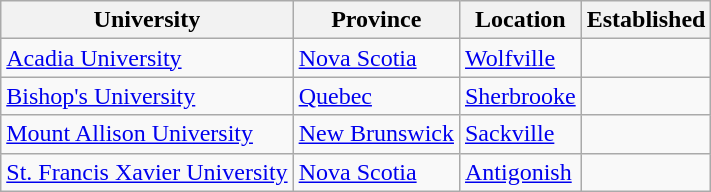<table class="wikitable sortable">
<tr>
<th>University</th>
<th>Province</th>
<th>Location</th>
<th>Established</th>
</tr>
<tr>
<td><a href='#'>Acadia University</a></td>
<td><a href='#'>Nova Scotia</a></td>
<td><a href='#'>Wolfville</a></td>
<td></td>
</tr>
<tr>
<td><a href='#'>Bishop's University</a></td>
<td><a href='#'>Quebec</a></td>
<td><a href='#'>Sherbrooke</a></td>
<td></td>
</tr>
<tr>
<td><a href='#'>Mount Allison University</a></td>
<td><a href='#'>New Brunswick</a></td>
<td><a href='#'>Sackville</a></td>
<td></td>
</tr>
<tr>
<td><a href='#'>St. Francis Xavier University</a></td>
<td><a href='#'>Nova Scotia</a></td>
<td><a href='#'>Antigonish</a></td>
<td></td>
</tr>
</table>
